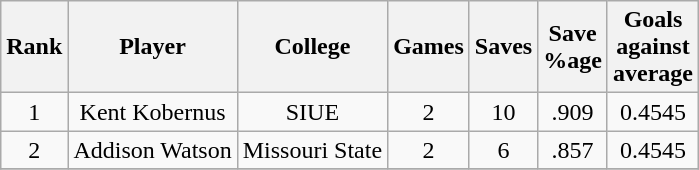<table class="wikitable" style="text-align:center">
<tr>
<th>Rank</th>
<th>Player</th>
<th>College</th>
<th>Games</th>
<th>Saves</th>
<th>Save<br>%age</th>
<th>Goals <br>against<br>average</th>
</tr>
<tr>
<td>1</td>
<td> Kent Kobernus</td>
<td>SIUE</td>
<td>2</td>
<td>10</td>
<td>.909</td>
<td>0.4545</td>
</tr>
<tr>
<td>2</td>
<td> Addison Watson</td>
<td>Missouri State</td>
<td>2</td>
<td>6</td>
<td>.857</td>
<td>0.4545</td>
</tr>
<tr>
</tr>
</table>
